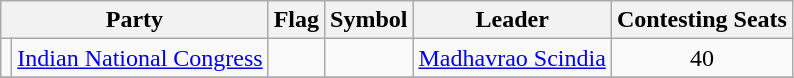<table class="wikitable" style="text-align:center">
<tr>
<th colspan="2">Party</th>
<th>Flag</th>
<th>Symbol</th>
<th>Leader</th>
<th>Contesting Seats</th>
</tr>
<tr>
<td></td>
<td><a href='#'>Indian National Congress</a></td>
<td></td>
<td></td>
<td><a href='#'>Madhavrao Scindia</a></td>
<td>40</td>
</tr>
<tr>
</tr>
</table>
